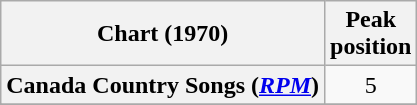<table class="wikitable sortable plainrowheaders" style="text-align:center">
<tr>
<th scope="col">Chart (1970)</th>
<th scope="col">Peak<br> position</th>
</tr>
<tr>
<th scope="row">Canada Country Songs (<em><a href='#'>RPM</a></em>)</th>
<td>5</td>
</tr>
<tr>
</tr>
<tr>
</tr>
</table>
